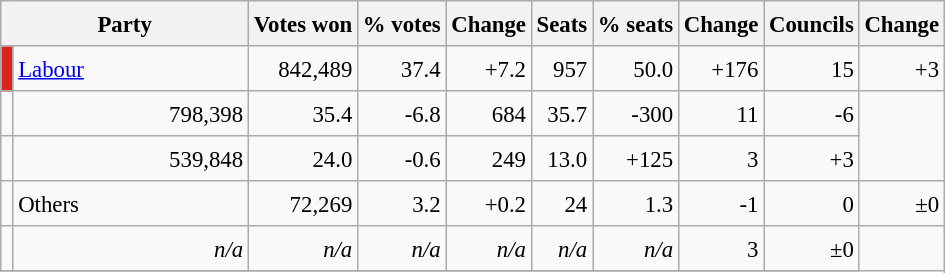<table class="wikitable" style="font-size:95%;line-height:23px">
<tr>
<th colspan="2">Party</th>
<th>Votes won</th>
<th>% votes</th>
<th>Change</th>
<th>Seats</th>
<th>% seats</th>
<th>Change</th>
<th>Councils</th>
<th>Change</th>
</tr>
<tr>
<td width="1" bgcolor=DC241f></td>
<th style="text-align:left; font-weight:normal; background:#F9F9F9" colspan="1" width="150"><a href='#'>Labour</a></th>
<td align="right">842,489</td>
<td align="right">37.4</td>
<td align="right">+7.2</td>
<td align="right">957</td>
<td align="right">50.0</td>
<td align="right">+176</td>
<td align="right">15</td>
<td align="right">+3</td>
</tr>
<tr>
<td></td>
<td align="right">798,398</td>
<td align="right">35.4</td>
<td align="right">-6.8</td>
<td align="right">684</td>
<td align="right">35.7</td>
<td align="right">-300</td>
<td align="right">11</td>
<td align="right">-6</td>
</tr>
<tr>
<td></td>
<td align="right">539,848</td>
<td align="right">24.0</td>
<td align="right">-0.6</td>
<td align="right">249</td>
<td align="right">13.0</td>
<td align="right">+125</td>
<td align="right">3</td>
<td align="right">+3</td>
</tr>
<tr>
<td></td>
<td>Others</td>
<td align="right">72,269</td>
<td align="right">3.2</td>
<td align="right">+0.2</td>
<td align="right">24</td>
<td align="right">1.3</td>
<td align="right">-1</td>
<td align="right">0</td>
<td align="right">±0</td>
</tr>
<tr>
<td></td>
<td align="right"><em>n/a</em></td>
<td align="right"><em>n/a</em></td>
<td align="right"><em>n/a</em></td>
<td align="right"><em>n/a</em></td>
<td align="right"><em>n/a</em></td>
<td align="right"><em>n/a</em></td>
<td align="right">3</td>
<td align="right">±0</td>
</tr>
<tr>
</tr>
</table>
